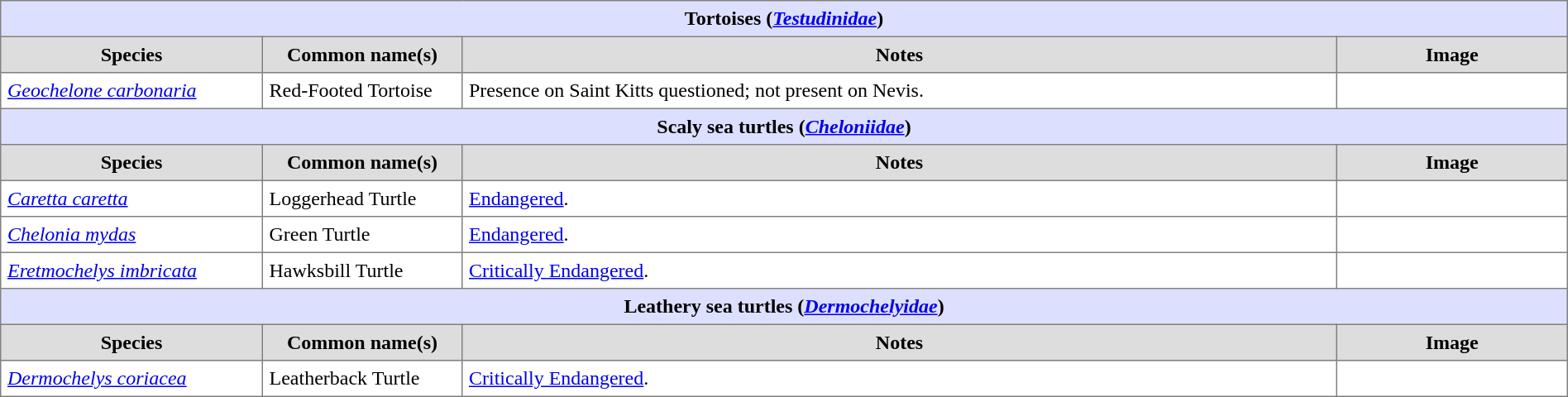<table border=1 style="border-collapse:collapse;" cellpadding=5 width=100%>
<tr>
<th colspan=4 bgcolor=#DDDFFF>Tortoises (<em><a href='#'>Testudinidae</a></em>)</th>
</tr>
<tr bgcolor=#DDDDDD align=center>
<th width=200px>Species</th>
<th width=150px>Common name(s)</th>
<th>Notes</th>
<th width=175px>Image</th>
</tr>
<tr>
<td><em><a href='#'>Geochelone carbonaria</a></em></td>
<td>Red-Footed Tortoise</td>
<td>Presence on Saint Kitts questioned; not present on Nevis.</td>
<td></td>
</tr>
<tr>
<th colspan=4 bgcolor=#DDDFFF>Scaly sea turtles (<em><a href='#'>Cheloniidae</a></em>)</th>
</tr>
<tr bgcolor=#DDDDDD align=center>
<th width=200px>Species</th>
<th width=150px>Common name(s)</th>
<th>Notes</th>
<th width=175px>Image</th>
</tr>
<tr>
<td><em><a href='#'>Caretta caretta</a></em></td>
<td>Loggerhead Turtle</td>
<td><a href='#'>Endangered</a>.</td>
<td></td>
</tr>
<tr>
<td><em><a href='#'>Chelonia mydas</a></em></td>
<td>Green Turtle</td>
<td><a href='#'>Endangered</a>.</td>
<td></td>
</tr>
<tr>
<td><em><a href='#'>Eretmochelys imbricata</a></em></td>
<td>Hawksbill Turtle</td>
<td><a href='#'>Critically Endangered</a>.</td>
<td></td>
</tr>
<tr>
<th colspan=4 bgcolor=#DDDFFF>Leathery sea turtles (<em><a href='#'>Dermochelyidae</a></em>)</th>
</tr>
<tr bgcolor=#DDDDDD align=center>
<th width=200px>Species</th>
<th width=150px>Common name(s)</th>
<th>Notes</th>
<th width=175px>Image</th>
</tr>
<tr>
<td><em><a href='#'>Dermochelys coriacea</a></em></td>
<td>Leatherback Turtle</td>
<td><a href='#'>Critically Endangered</a>.</td>
<td></td>
</tr>
</table>
